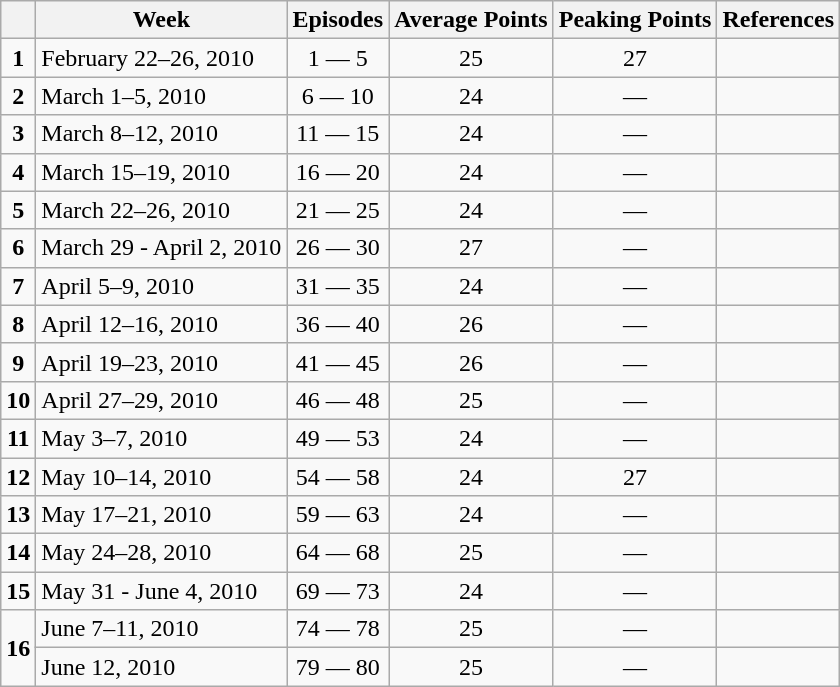<table class="wikitable" style="text-align:center;">
<tr>
<th></th>
<th>Week</th>
<th>Episodes</th>
<th>Average Points</th>
<th>Peaking Points</th>
<th>References</th>
</tr>
<tr>
<td><strong>1</strong></td>
<td style="text-align:left;">February 22–26, 2010</td>
<td>1 — 5</td>
<td>25</td>
<td>27</td>
<td></td>
</tr>
<tr>
<td><strong>2</strong></td>
<td style="text-align:left;">March 1–5, 2010</td>
<td>6 — 10</td>
<td>24</td>
<td>—</td>
<td></td>
</tr>
<tr>
<td><strong>3</strong></td>
<td style="text-align:left;">March 8–12, 2010</td>
<td>11 — 15</td>
<td>24</td>
<td>—</td>
<td></td>
</tr>
<tr>
<td><strong>4</strong></td>
<td style="text-align:left;">March 15–19, 2010</td>
<td>16 — 20</td>
<td>24</td>
<td>—</td>
<td></td>
</tr>
<tr>
<td><strong>5</strong></td>
<td style="text-align:left;">March 22–26, 2010</td>
<td>21 — 25</td>
<td>24</td>
<td>—</td>
<td></td>
</tr>
<tr>
<td><strong>6</strong></td>
<td style="text-align:left;">March 29 - April 2, 2010</td>
<td>26 — 30</td>
<td>27</td>
<td>—</td>
<td></td>
</tr>
<tr>
<td><strong>7</strong></td>
<td style="text-align:left;">April 5–9, 2010</td>
<td>31 — 35</td>
<td>24</td>
<td>—</td>
<td></td>
</tr>
<tr>
<td><strong>8</strong></td>
<td style="text-align:left;">April 12–16, 2010</td>
<td>36 — 40</td>
<td>26</td>
<td>—</td>
<td></td>
</tr>
<tr>
<td><strong>9</strong></td>
<td style="text-align:left;">April 19–23, 2010</td>
<td>41 — 45</td>
<td>26</td>
<td>—</td>
<td></td>
</tr>
<tr>
<td><strong>10</strong></td>
<td style="text-align:left;">April 27–29, 2010</td>
<td>46 — 48</td>
<td>25</td>
<td>—</td>
<td></td>
</tr>
<tr>
<td><strong>11</strong></td>
<td style="text-align:left;">May 3–7, 2010</td>
<td>49 — 53</td>
<td>24</td>
<td>—</td>
<td></td>
</tr>
<tr>
<td><strong>12</strong></td>
<td style="text-align:left;">May 10–14, 2010</td>
<td>54 — 58</td>
<td>24</td>
<td>27</td>
<td></td>
</tr>
<tr>
<td><strong>13</strong></td>
<td style="text-align:left;">May 17–21, 2010</td>
<td>59 — 63</td>
<td>24</td>
<td>—</td>
<td></td>
</tr>
<tr>
<td><strong>14</strong></td>
<td style="text-align:left;">May 24–28, 2010</td>
<td>64 — 68</td>
<td>25</td>
<td>—</td>
<td></td>
</tr>
<tr>
<td><strong>15</strong></td>
<td style="text-align:left;">May 31 - June 4, 2010</td>
<td>69 — 73</td>
<td>24</td>
<td>—</td>
<td></td>
</tr>
<tr>
<td rowspan=2><strong>16</strong></td>
<td style="text-align:left;">June 7–11, 2010</td>
<td>74 — 78</td>
<td>25</td>
<td>—</td>
<td></td>
</tr>
<tr>
<td style="text-align:left;">June 12, 2010</td>
<td>79 — 80</td>
<td>25</td>
<td>—</td>
<td></td>
</tr>
</table>
